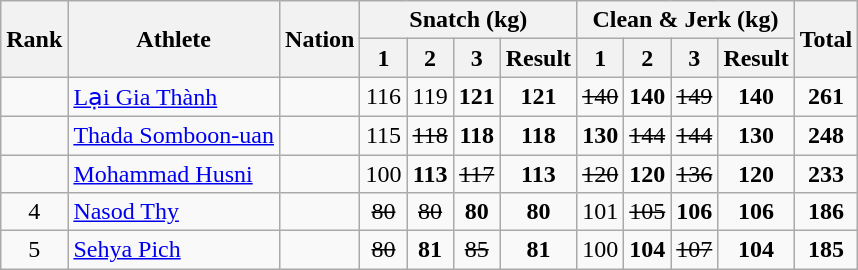<table class="wikitable sortable" style="text-align:center;">
<tr>
<th rowspan=2>Rank</th>
<th rowspan=2>Athlete</th>
<th rowspan=2>Nation</th>
<th colspan=4>Snatch (kg)</th>
<th colspan=4>Clean & Jerk (kg)</th>
<th rowspan=2>Total</th>
</tr>
<tr>
<th>1</th>
<th>2</th>
<th>3</th>
<th>Result</th>
<th>1</th>
<th>2</th>
<th>3</th>
<th>Result</th>
</tr>
<tr>
<td></td>
<td align=left><a href='#'>Lại Gia Thành</a></td>
<td align=left></td>
<td>116</td>
<td>119</td>
<td><strong>121</strong></td>
<td><strong>121</strong></td>
<td><s>140</s></td>
<td><strong>140</strong></td>
<td><s>149</s></td>
<td><strong>140</strong></td>
<td><strong>261</strong></td>
</tr>
<tr>
<td></td>
<td align=left><a href='#'>Thada Somboon-uan</a></td>
<td align=left></td>
<td>115</td>
<td><s>118</s></td>
<td><strong>118</strong></td>
<td><strong>118</strong></td>
<td><strong>130</strong></td>
<td><s>144</s></td>
<td><s>144</s></td>
<td><strong>130</strong></td>
<td><strong>248</strong></td>
</tr>
<tr>
<td></td>
<td align=left><a href='#'>Mohammad Husni</a></td>
<td align=left></td>
<td>100</td>
<td><strong>113</strong></td>
<td><s>117</s></td>
<td><strong>113</strong></td>
<td><s>120</s></td>
<td><strong>120</strong></td>
<td><s>136</s></td>
<td><strong>120</strong></td>
<td><strong>233</strong></td>
</tr>
<tr>
<td>4</td>
<td align=left><a href='#'>Nasod Thy</a></td>
<td align=left></td>
<td><s>80</s></td>
<td><s>80</s></td>
<td><strong>80</strong></td>
<td><strong>80</strong></td>
<td>101</td>
<td><s>105</s></td>
<td><strong>106</strong></td>
<td><strong>106</strong></td>
<td><strong>186</strong></td>
</tr>
<tr>
<td>5</td>
<td align=left><a href='#'>Sehya Pich</a></td>
<td align=left></td>
<td><s>80</s></td>
<td><strong>81</strong></td>
<td><s>85</s></td>
<td><strong>81</strong></td>
<td>100</td>
<td><strong>104</strong></td>
<td><s>107</s></td>
<td><strong>104</strong></td>
<td><strong>185</strong></td>
</tr>
</table>
